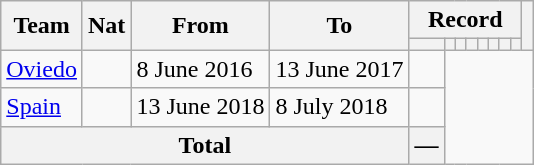<table class="wikitable" style="text-align: center">
<tr>
<th rowspan=2>Team</th>
<th rowspan=2>Nat</th>
<th rowspan=2>From</th>
<th rowspan=2>To</th>
<th colspan="8">Record</th>
<th rowspan=2></th>
</tr>
<tr>
<th></th>
<th></th>
<th></th>
<th></th>
<th></th>
<th></th>
<th></th>
<th></th>
</tr>
<tr>
<td align=left><a href='#'>Oviedo</a></td>
<td></td>
<td align=left>8 June 2016</td>
<td align=left>13 June 2017<br></td>
<td></td>
</tr>
<tr>
<td align=left><a href='#'>Spain</a></td>
<td></td>
<td align=left>13 June 2018</td>
<td align=left>8 July 2018<br></td>
<td></td>
</tr>
<tr>
<th colspan=4>Total<br></th>
<th>—</th>
</tr>
</table>
